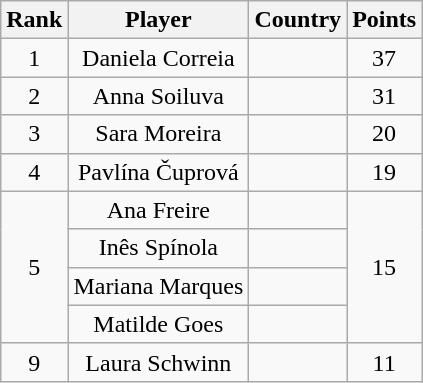<table class="wikitable" style="text-align:center">
<tr>
<th>Rank</th>
<th>Player</th>
<th>Country</th>
<th>Points</th>
</tr>
<tr>
<td>1</td>
<td>Daniela Correia</td>
<td></td>
<td>37</td>
</tr>
<tr>
<td>2</td>
<td>Anna Soiluva</td>
<td></td>
<td>31</td>
</tr>
<tr>
<td>3</td>
<td>Sara Moreira</td>
<td></td>
<td>20</td>
</tr>
<tr>
<td>4</td>
<td>Pavlína Čuprová</td>
<td></td>
<td>19</td>
</tr>
<tr>
<td rowspan=4>5</td>
<td>Ana Freire</td>
<td></td>
<td rowspan=4>15</td>
</tr>
<tr>
<td>Inês Spínola</td>
<td></td>
</tr>
<tr>
<td>Mariana Marques</td>
<td></td>
</tr>
<tr>
<td>Matilde Goes</td>
<td></td>
</tr>
<tr>
<td>9</td>
<td>Laura Schwinn</td>
<td></td>
<td>11</td>
</tr>
</table>
